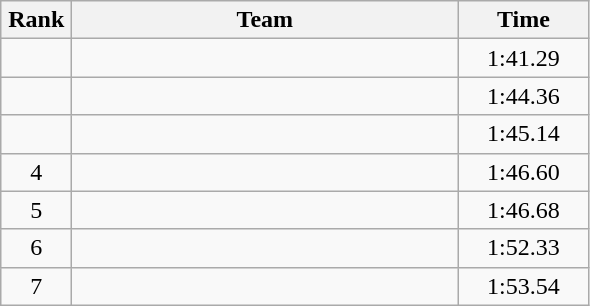<table class=wikitable style="text-align:center">
<tr>
<th width=40>Rank</th>
<th width=250>Team</th>
<th width=80>Time</th>
</tr>
<tr>
<td></td>
<td align=left></td>
<td>1:41.29</td>
</tr>
<tr>
<td></td>
<td align=left></td>
<td>1:44.36</td>
</tr>
<tr>
<td></td>
<td align=left></td>
<td>1:45.14</td>
</tr>
<tr>
<td>4</td>
<td align=left></td>
<td>1:46.60</td>
</tr>
<tr>
<td>5</td>
<td align=left></td>
<td>1:46.68</td>
</tr>
<tr>
<td>6</td>
<td align=left></td>
<td>1:52.33</td>
</tr>
<tr>
<td>7</td>
<td align=left></td>
<td>1:53.54</td>
</tr>
</table>
